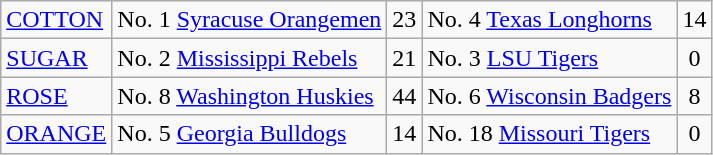<table class="wikitable">
<tr>
<td><a href='#'>COTTON</a></td>
<td>No. 1 <a href='#'>Syracuse Orangemen</a></td>
<td>23</td>
<td>No. 4 <a href='#'>Texas Longhorns</a></td>
<td>14</td>
</tr>
<tr>
<td><a href='#'>SUGAR</a></td>
<td>No. 2 <a href='#'>Mississippi Rebels</a></td>
<td>21</td>
<td>No. 3 <a href='#'>LSU Tigers</a></td>
<td align=center>0</td>
</tr>
<tr>
<td><a href='#'>ROSE</a></td>
<td>No. 8 <a href='#'>Washington Huskies</a></td>
<td>44</td>
<td>No. 6 <a href='#'>Wisconsin Badgers</a></td>
<td align=center>8</td>
</tr>
<tr>
<td><a href='#'>ORANGE</a></td>
<td>No. 5 <a href='#'>Georgia Bulldogs</a></td>
<td>14</td>
<td>No. 18 <a href='#'>Missouri Tigers</a></td>
<td align=center>0</td>
</tr>
</table>
